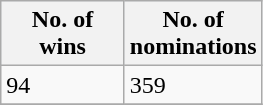<table class="wikitable">
<tr style="background:#ebf5ff;">
<th style="width:75px;">No. of wins</th>
<th style="width:75px;">No. of nominations</th>
</tr>
<tr>
<td>94</td>
<td>359</td>
</tr>
<tr>
</tr>
</table>
